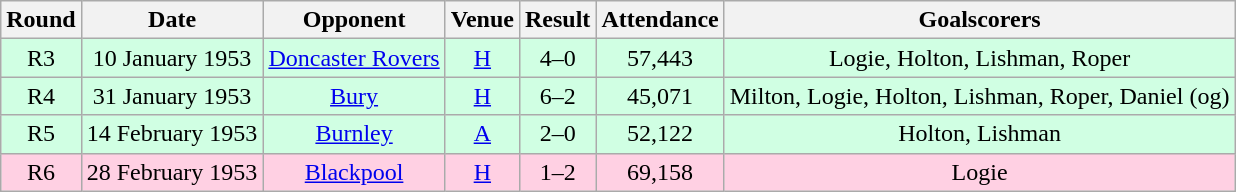<table class="wikitable" style="text-align:center">
<tr>
<th>Round</th>
<th>Date</th>
<th>Opponent</th>
<th>Venue</th>
<th>Result</th>
<th>Attendance</th>
<th>Goalscorers</th>
</tr>
<tr style="background:#d0ffe3;">
<td>R3</td>
<td>10 January 1953</td>
<td><a href='#'>Doncaster Rovers</a></td>
<td><a href='#'>H</a></td>
<td>4–0</td>
<td>57,443</td>
<td>Logie, Holton, Lishman, Roper</td>
</tr>
<tr style="background:#d0ffe3;">
<td>R4</td>
<td>31 January 1953</td>
<td><a href='#'>Bury</a></td>
<td><a href='#'>H</a></td>
<td>6–2</td>
<td>45,071</td>
<td>Milton, Logie, Holton, Lishman, Roper, Daniel (og)</td>
</tr>
<tr style="background:#d0ffe3;">
<td>R5</td>
<td>14 February 1953</td>
<td><a href='#'>Burnley</a></td>
<td><a href='#'>A</a></td>
<td>2–0</td>
<td>52,122</td>
<td>Holton, Lishman</td>
</tr>
<tr style="background:#ffd0e3;">
<td>R6</td>
<td>28 February 1953</td>
<td><a href='#'>Blackpool</a></td>
<td><a href='#'>H</a></td>
<td>1–2</td>
<td>69,158</td>
<td>Logie</td>
</tr>
</table>
